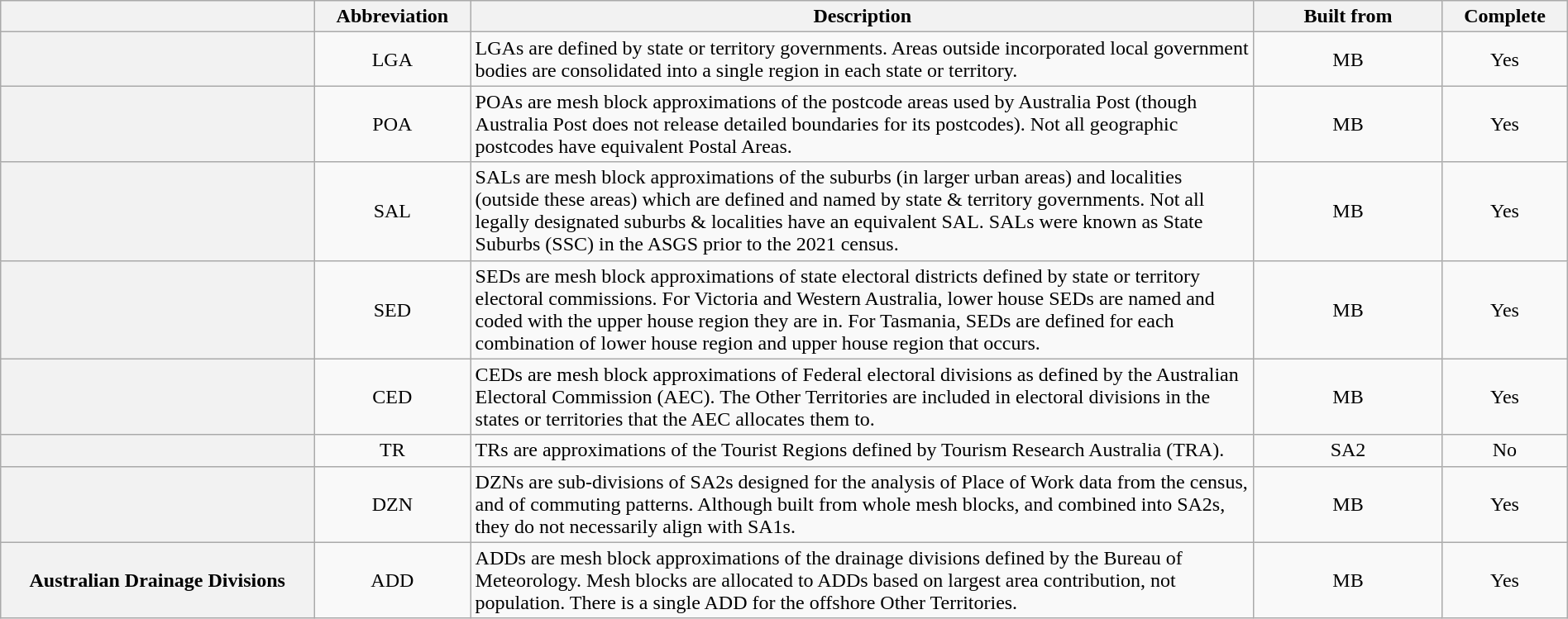<table class="wikitable" width="100%" border="1" style="text-align:center;">
<tr>
<th width="20%"></th>
<th width="10%">Abbreviation</th>
<th width="50%">Description</th>
<th width="12%">Built from</th>
<th width="8%">Complete</th>
</tr>
<tr>
<th></th>
<td>LGA</td>
<td align="left">LGAs are defined by state or territory governments. Areas outside incorporated local government bodies are consolidated into a single region in each state or territory.</td>
<td>MB</td>
<td>Yes</td>
</tr>
<tr>
<th></th>
<td>POA</td>
<td align="left">POAs are mesh block approximations of the postcode areas used by Australia Post (though Australia Post does not release detailed boundaries for its postcodes). Not all geographic postcodes have equivalent Postal Areas.</td>
<td>MB</td>
<td>Yes</td>
</tr>
<tr>
<th></th>
<td>SAL</td>
<td align="left">SALs are mesh block approximations of the suburbs (in larger urban areas) and localities (outside these areas) which are defined and named by state & territory governments. Not all legally designated suburbs & localities have an equivalent SAL. SALs were known as State Suburbs (SSC) in the ASGS prior to the 2021 census.<br></td>
<td>MB</td>
<td>Yes</td>
</tr>
<tr>
<th></th>
<td>SED</td>
<td align="left">SEDs are mesh block approximations of state electoral districts defined by state or territory electoral commissions. For Victoria and Western Australia, lower house SEDs are named and coded with the upper house region they are in. For Tasmania, SEDs are defined for each combination of lower house region and upper house region that occurs.</td>
<td>MB</td>
<td>Yes</td>
</tr>
<tr>
<th></th>
<td>CED</td>
<td align="left">CEDs are mesh block approximations of Federal electoral divisions as defined by the Australian Electoral Commission (AEC). The Other Territories are included in electoral divisions in the states or territories that the AEC allocates them to.</td>
<td>MB</td>
<td>Yes</td>
</tr>
<tr>
<th></th>
<td>TR</td>
<td align="left">TRs are approximations of the Tourist Regions defined by Tourism Research Australia (TRA).</td>
<td>SA2</td>
<td>No</td>
</tr>
<tr>
<th></th>
<td>DZN</td>
<td align="left">DZNs are sub-divisions of SA2s designed for the analysis of Place of Work data from the census, and of commuting patterns. Although built from whole mesh blocks, and combined into SA2s, they do not necessarily align with SA1s.</td>
<td>MB</td>
<td>Yes</td>
</tr>
<tr>
<th>Australian Drainage Divisions</th>
<td>ADD</td>
<td align="left">ADDs are mesh block approximations of the drainage divisions defined by the Bureau of Meteorology. Mesh blocks are allocated to ADDs based on largest area contribution, not population. There is a single ADD for the offshore Other Territories.</td>
<td>MB</td>
<td>Yes</td>
</tr>
</table>
